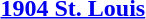<table>
<tr valign="top">
<th scope="row"><a href='#'>1904 St. Louis</a><br></th>
<td> </td>
<td> </td>
<td> </td>
</tr>
</table>
